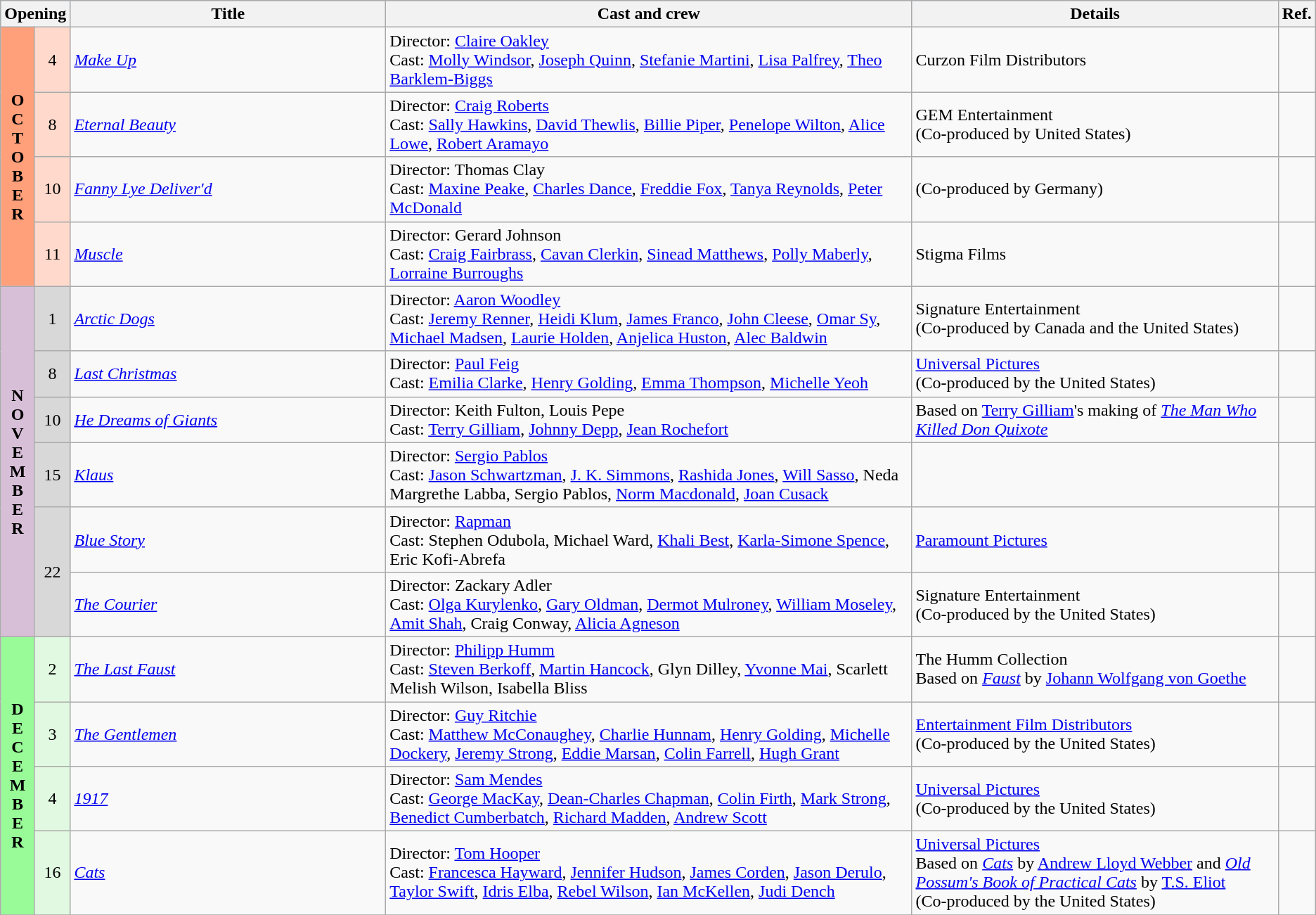<table class="wikitable">
<tr style="background:#b0e0e6; text-align:center;">
<th colspan="2">Opening</th>
<th style="width:24%;">Title</th>
<th style="width:40%;">Cast and crew</th>
<th>Details</th>
<th style="width:2%;">Ref.</th>
</tr>
<tr>
<th rowspan="4" style="text-align:center; background:#ffa07a; textcolor:#000;">O<br>C<br>T<br>O<br>B<br>E<br>R</th>
<td style="text-align:center; background:#ffdacc;">4</td>
<td><em><a href='#'>Make Up</a></em></td>
<td>Director: <a href='#'>Claire Oakley</a> <br> Cast: <a href='#'>Molly Windsor</a>, <a href='#'>Joseph Quinn</a>, <a href='#'>Stefanie Martini</a>, <a href='#'>Lisa Palfrey</a>, <a href='#'>Theo Barklem-Biggs</a></td>
<td>Curzon Film Distributors</td>
<td style="text-align:center"></td>
</tr>
<tr>
<td style="text-align:center; background:#ffdacc;">8</td>
<td><em><a href='#'>Eternal Beauty</a></em></td>
<td>Director: <a href='#'>Craig Roberts</a> <br> Cast: <a href='#'>Sally Hawkins</a>, <a href='#'>David Thewlis</a>, <a href='#'>Billie Piper</a>, <a href='#'>Penelope Wilton</a>, <a href='#'>Alice Lowe</a>, <a href='#'>Robert Aramayo</a></td>
<td>GEM Entertainment <br> (Co-produced by United States)</td>
<td style="text-align:center"></td>
</tr>
<tr>
<td style="text-align:center; background:#ffdacc;">10</td>
<td><em><a href='#'>Fanny Lye Deliver'd</a></em></td>
<td>Director: Thomas Clay <br> Cast: <a href='#'>Maxine Peake</a>, <a href='#'>Charles Dance</a>, <a href='#'>Freddie Fox</a>, <a href='#'>Tanya Reynolds</a>, <a href='#'>Peter McDonald</a></td>
<td>(Co-produced by Germany)</td>
<td style="text-align:center"></td>
</tr>
<tr>
<td style="text-align:center; background:#ffdacc;">11</td>
<td><em><a href='#'>Muscle</a></em></td>
<td>Director: Gerard Johnson <br> Cast: <a href='#'>Craig Fairbrass</a>, <a href='#'>Cavan Clerkin</a>, <a href='#'>Sinead Matthews</a>, <a href='#'>Polly Maberly</a>, <a href='#'>Lorraine Burroughs</a></td>
<td>Stigma Films</td>
<td style="text-align:center"></td>
</tr>
<tr>
<th rowspan="6" style="text-align:center; background:thistle; textcolor:#000;">N<br>O<br>V<br>E<br>M<br>B<br>E<br>R</th>
<td style="text-align:center; background:#d8d8d8;">1</td>
<td><em><a href='#'>Arctic Dogs</a></em></td>
<td>Director: <a href='#'>Aaron Woodley</a> <br> Cast: <a href='#'>Jeremy Renner</a>, <a href='#'>Heidi Klum</a>, <a href='#'>James Franco</a>, <a href='#'>John Cleese</a>, <a href='#'>Omar Sy</a>, <a href='#'>Michael Madsen</a>, <a href='#'>Laurie Holden</a>, <a href='#'>Anjelica Huston</a>, <a href='#'>Alec Baldwin</a></td>
<td>Signature Entertainment <br> (Co-produced by Canada and the United States)</td>
<td style="text-align:center"></td>
</tr>
<tr>
<td style="text-align:center; background:#d8d8d8;">8</td>
<td><em><a href='#'>Last Christmas</a></em></td>
<td>Director: <a href='#'>Paul Feig</a> <br> Cast: <a href='#'>Emilia Clarke</a>, <a href='#'>Henry Golding</a>, <a href='#'>Emma Thompson</a>, <a href='#'>Michelle Yeoh</a></td>
<td><a href='#'>Universal Pictures</a> <br> (Co-produced by the United States)</td>
<td style="text-align:center"></td>
</tr>
<tr>
<td style="text-align:center; background:#d8d8d8;">10</td>
<td><em><a href='#'>He Dreams of Giants</a></em></td>
<td>Director: Keith Fulton, Louis Pepe <br> Cast: <a href='#'>Terry Gilliam</a>, <a href='#'>Johnny Depp</a>, <a href='#'>Jean Rochefort</a></td>
<td>Based on <a href='#'>Terry Gilliam</a>'s making of <em><a href='#'>The Man Who Killed Don Quixote</a></em></td>
<td style="text-align:center"></td>
</tr>
<tr>
<td style="text-align:center; background:#d8d8d8;">15</td>
<td><em><a href='#'>Klaus</a></em></td>
<td>Director: <a href='#'>Sergio Pablos</a> <br> Cast: <a href='#'>Jason Schwartzman</a>, <a href='#'>J. K. Simmons</a>, <a href='#'>Rashida Jones</a>, <a href='#'>Will Sasso</a>, Neda Margrethe Labba, Sergio Pablos, <a href='#'>Norm Macdonald</a>, <a href='#'>Joan Cusack</a></td>
<td></td>
<td></td>
</tr>
<tr>
<td rowspan="2" style="text-align:center; background:#d8d8d8;">22</td>
<td><em><a href='#'>Blue Story</a></em></td>
<td>Director: <a href='#'>Rapman</a> <br> Cast: Stephen Odubola, Michael Ward, <a href='#'>Khali Best</a>, <a href='#'>Karla-Simone Spence</a>, Eric Kofi-Abrefa</td>
<td><a href='#'>Paramount Pictures</a></td>
<td style="text-align:center"></td>
</tr>
<tr>
<td><em><a href='#'>The Courier</a></em></td>
<td>Director: Zackary Adler <br> Cast: <a href='#'>Olga Kurylenko</a>, <a href='#'>Gary Oldman</a>, <a href='#'>Dermot Mulroney</a>, <a href='#'>William Moseley</a>, <a href='#'>Amit Shah</a>, Craig Conway, <a href='#'>Alicia Agneson</a></td>
<td>Signature Entertainment <br> (Co-produced by the United States)</td>
<td style="text-align:center"></td>
</tr>
<tr>
<th rowspan="4" style="text-align:center; background:#98fb98; textcolor:#000;">D<br>E<br>C<br>E<br>M<br>B<br>E<br>R</th>
<td style="text-align:center; background:#e0f9e0;">2</td>
<td><em><a href='#'>The Last Faust</a></em></td>
<td>Director: <a href='#'>Philipp Humm</a> <br> Cast: <a href='#'>Steven Berkoff</a>, <a href='#'>Martin Hancock</a>, Glyn Dilley, <a href='#'>Yvonne Mai</a>, Scarlett Melish Wilson, Isabella Bliss</td>
<td>The Humm Collection <br> Based on <em><a href='#'>Faust</a></em> by <a href='#'>Johann Wolfgang von Goethe</a></td>
<td style="text-align:center"></td>
</tr>
<tr>
<td style="text-align:center; background:#e0f9e0;">3</td>
<td><em><a href='#'>The Gentlemen</a></em></td>
<td>Director: <a href='#'>Guy Ritchie</a> <br> Cast: <a href='#'>Matthew McConaughey</a>, <a href='#'>Charlie Hunnam</a>, <a href='#'>Henry Golding</a>, <a href='#'>Michelle Dockery</a>, <a href='#'>Jeremy Strong</a>, <a href='#'>Eddie Marsan</a>, <a href='#'>Colin Farrell</a>, <a href='#'>Hugh Grant</a></td>
<td><a href='#'>Entertainment Film Distributors</a> <br> (Co-produced by the United States)</td>
<td style="text-align:center"></td>
</tr>
<tr>
<td style="text-align:center; background:#e0f9e0;">4</td>
<td><em><a href='#'>1917</a></em></td>
<td>Director: <a href='#'>Sam Mendes</a> <br> Cast: <a href='#'>George MacKay</a>, <a href='#'>Dean-Charles Chapman</a>, <a href='#'>Colin Firth</a>, <a href='#'>Mark Strong</a>, <a href='#'>Benedict Cumberbatch</a>, <a href='#'>Richard Madden</a>, <a href='#'>Andrew Scott</a></td>
<td><a href='#'>Universal Pictures</a> <br> (Co-produced by the United States)</td>
<td style="text-align:center"></td>
</tr>
<tr>
<td style="text-align:center; background:#e0f9e0;">16</td>
<td><em><a href='#'>Cats</a></em></td>
<td>Director: <a href='#'>Tom Hooper</a> <br> Cast: <a href='#'>Francesca Hayward</a>, <a href='#'>Jennifer Hudson</a>, <a href='#'>James Corden</a>, <a href='#'>Jason Derulo</a>, <a href='#'>Taylor Swift</a>, <a href='#'>Idris Elba</a>, <a href='#'>Rebel Wilson</a>, <a href='#'>Ian McKellen</a>, <a href='#'>Judi Dench</a></td>
<td><a href='#'>Universal Pictures</a> <br> Based on <em><a href='#'>Cats</a></em> by <a href='#'>Andrew Lloyd Webber</a> and <em><a href='#'>Old Possum's Book of Practical Cats</a></em> by <a href='#'>T.S. Eliot</a> <br> (Co-produced by the United States)</td>
<td style="text-align:center"></td>
</tr>
<tr>
</tr>
</table>
